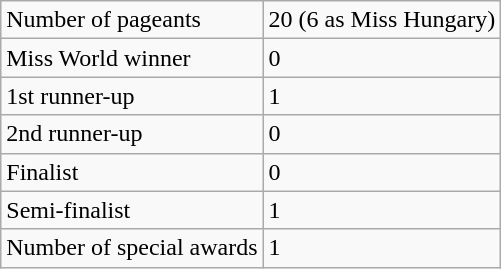<table class="wikitable">
<tr>
<td>Number of pageants</td>
<td>20 (6 as Miss Hungary)</td>
</tr>
<tr>
<td>Miss World winner</td>
<td>0</td>
</tr>
<tr>
<td>1st runner-up</td>
<td>1</td>
</tr>
<tr>
<td>2nd runner-up</td>
<td>0</td>
</tr>
<tr>
<td>Finalist</td>
<td>0</td>
</tr>
<tr>
<td>Semi-finalist</td>
<td>1</td>
</tr>
<tr>
<td>Number of special awards</td>
<td>1</td>
</tr>
</table>
